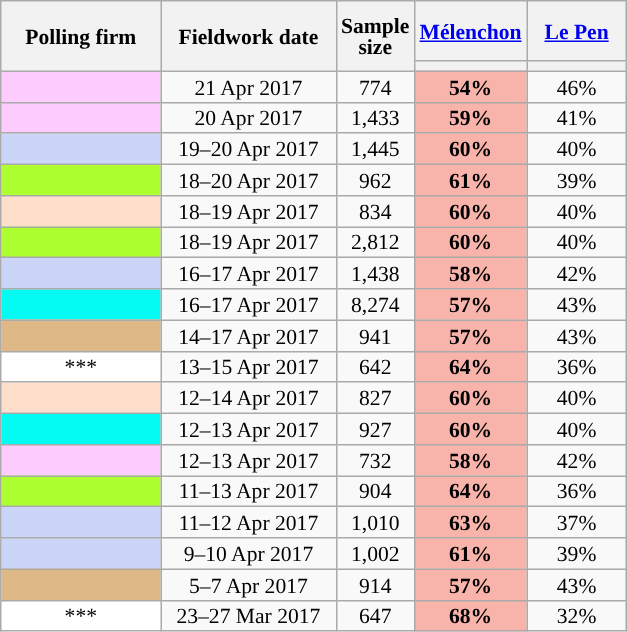<table class="wikitable sortable" style="text-align:center;font-size:90%;line-height:14px;">
<tr style="height:40px;">
<th style="width:100px;" rowspan="2">Polling firm</th>
<th style="width:110px;" rowspan="2">Fieldwork date</th>
<th style="width:35px;" rowspan="2">Sample<br>size</th>
<th class="unsortable" style="width:60px;"><a href='#'>Mélenchon</a><br></th>
<th class="unsortable" style="width:60px;"><a href='#'>Le Pen</a><br></th>
</tr>
<tr>
<th style="background:"></th>
<th style="background:"></th>
</tr>
<tr>
<td style="background:#FFCCFF;"></td>
<td data-sort-value="2017-04-21">21 Apr 2017</td>
<td>774</td>
<td style="background:#F8B3AB;"><strong>54%</strong></td>
<td>46%</td>
</tr>
<tr>
<td style="background:#FFCCFF;"></td>
<td data-sort-value="2017-04-20">20 Apr 2017</td>
<td>1,433</td>
<td style="background:#F8B3AB;"><strong>59%</strong></td>
<td>41%</td>
</tr>
<tr>
<td style="background:#CAD5F7;"></td>
<td data-sort-value="2017-04-20">19–20 Apr 2017</td>
<td>1,445</td>
<td style="background:#F8B3AB;"><strong>60%</strong></td>
<td>40%</td>
</tr>
<tr>
<td style="background:GreenYellow;"></td>
<td data-sort-value="2017-04-20">18–20 Apr 2017</td>
<td>962</td>
<td style="background:#F8B3AB;"><strong>61%</strong></td>
<td>39%</td>
</tr>
<tr>
<td style="background:#FFDFCC;"> </td>
<td data-sort-value="2017-04-19">18–19 Apr 2017</td>
<td>834</td>
<td style="background:#F8B3AB;"><strong>60%</strong></td>
<td>40%</td>
</tr>
<tr>
<td style="background:GreenYellow;"></td>
<td data-sort-value="2017-04-19">18–19 Apr 2017</td>
<td>2,812</td>
<td style="background:#F8B3AB;"><strong>60%</strong></td>
<td>40%</td>
</tr>
<tr>
<td style="background:#CAD5F7;"></td>
<td data-sort-value="2017-04-17">16–17 Apr 2017</td>
<td>1,438</td>
<td style="background:#F8B3AB;"><strong>58%</strong></td>
<td>42%</td>
</tr>
<tr>
<td style="background:#04FBF4;"></td>
<td data-sort-value="2017-04-17">16–17 Apr 2017</td>
<td>8,274</td>
<td style="background:#F8B3AB;"><strong>57%</strong></td>
<td>43%</td>
</tr>
<tr>
<td style="background:burlywood;"> </td>
<td data-sort-value="2017-04-17">14–17 Apr 2017</td>
<td>941</td>
<td style="background:#F8B3AB;"><strong>57%</strong></td>
<td>43%</td>
</tr>
<tr>
<td style="background:#FFFFFF;">***</td>
<td data-sort-value="2017-04-15">13–15 Apr 2017</td>
<td>642</td>
<td style="background:#F8B3AB;"><strong>64%</strong></td>
<td>36%</td>
</tr>
<tr>
<td style="background:#FFDFCC;"></td>
<td data-sort-value="2017-04-14">12–14 Apr 2017</td>
<td>827</td>
<td style="background:#F8B3AB;"><strong>60%</strong></td>
<td>40%</td>
</tr>
<tr>
<td style="background:#04FBF4;"></td>
<td data-sort-value="2017-04-13">12–13 Apr 2017</td>
<td>927</td>
<td style="background:#F8B3AB;"><strong>60%</strong></td>
<td>40%</td>
</tr>
<tr>
<td style="background:#FFCCFF;"></td>
<td data-sort-value="2017-04-13">12–13 Apr 2017</td>
<td>732</td>
<td style="background:#F8B3AB;"><strong>58%</strong></td>
<td>42%</td>
</tr>
<tr>
<td style="background:GreenYellow;"> </td>
<td data-sort-value="2017-04-13">11–13 Apr 2017</td>
<td>904</td>
<td style="background:#F8B3AB;"><strong>64%</strong></td>
<td>36%</td>
</tr>
<tr>
<td style="background:#CAD5F7;"></td>
<td data-sort-value="2017-04-12">11–12 Apr 2017</td>
<td>1,010</td>
<td style="background:#F8B3AB;"><strong>63%</strong></td>
<td>37%</td>
</tr>
<tr>
<td style="background:#CAD5F7;"></td>
<td data-sort-value="2017-04-10">9–10 Apr 2017</td>
<td>1,002</td>
<td style="background:#F8B3AB;"><strong>61%</strong></td>
<td>39%</td>
</tr>
<tr>
<td style="background:burlywood;"> </td>
<td data-sort-value="2017-04-07">5–7 Apr 2017</td>
<td>914</td>
<td style="background:#F8B3AB;"><strong>57%</strong></td>
<td>43%</td>
</tr>
<tr>
<td style="background:#FFFFFF;">***</td>
<td data-sort-value="2017-03-27">23–27 Mar 2017</td>
<td>647</td>
<td style="background:#F8B3AB;"><strong>68%</strong></td>
<td>32%</td>
</tr>
</table>
